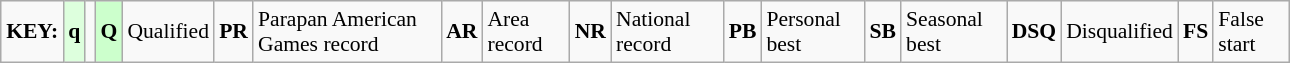<table class="wikitable" style="margin:0.5em auto; font-size:90%;position:relative;" width=68%>
<tr>
<td><strong>KEY:</strong></td>
<td bgcolor=ddffdd align=center><strong>q</strong></td>
<td></td>
<td bgcolor=ccffcc align=center><strong>Q</strong></td>
<td>Qualified</td>
<td align=center><strong>PR</strong></td>
<td>Parapan American Games record</td>
<td align=center><strong>AR</strong></td>
<td>Area record</td>
<td align=center><strong>NR</strong></td>
<td>National record</td>
<td align=center><strong>PB</strong></td>
<td>Personal best</td>
<td align=center><strong>SB</strong></td>
<td>Seasonal best</td>
<td align=center><strong>DSQ</strong></td>
<td>Disqualified</td>
<td align=center><strong>FS</strong></td>
<td>False start</td>
</tr>
</table>
